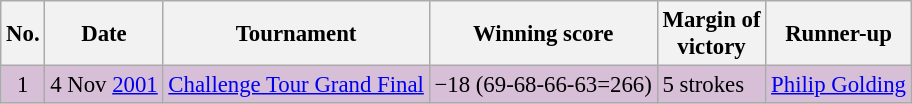<table class="wikitable" style="font-size:95%;">
<tr>
<th>No.</th>
<th>Date</th>
<th>Tournament</th>
<th>Winning score</th>
<th>Margin of<br>victory</th>
<th>Runner-up</th>
</tr>
<tr style="background:thistle;">
<td align=center>1</td>
<td align=right>4 Nov <a href='#'>2001</a></td>
<td><a href='#'>Challenge Tour Grand Final</a></td>
<td>−18 (69-68-66-63=266)</td>
<td>5 strokes</td>
<td> <a href='#'>Philip Golding</a></td>
</tr>
</table>
